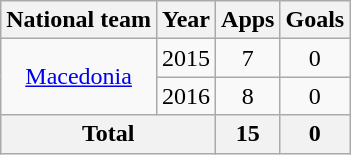<table class="wikitable" style="text-align: center;">
<tr>
<th>National team</th>
<th>Year</th>
<th>Apps</th>
<th>Goals</th>
</tr>
<tr>
<td rowspan="2" valign="center"><a href='#'>Macedonia</a></td>
<td>2015</td>
<td>7</td>
<td>0</td>
</tr>
<tr>
<td>2016</td>
<td>8</td>
<td>0</td>
</tr>
<tr>
<th colspan="2">Total</th>
<th>15</th>
<th>0</th>
</tr>
</table>
